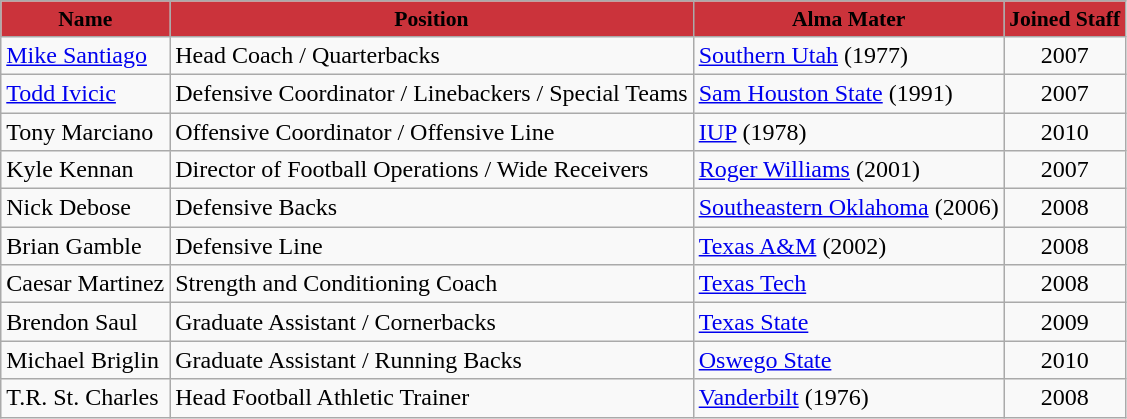<table class="wikitable">
<tr style="background:#CB333B; text-align:center;font-size:90%;">
<td><span><strong>Name</strong> </span></td>
<td><span><strong>Position</strong> </span></td>
<td><span><strong>Alma Mater</strong></span></td>
<td><span><strong>Joined Staff</strong></span></td>
</tr>
<tr>
<td><a href='#'>Mike Santiago</a></td>
<td>Head Coach / Quarterbacks</td>
<td><a href='#'>Southern Utah</a> (1977)</td>
<td align=center>2007</td>
</tr>
<tr>
<td><a href='#'>Todd Ivicic</a></td>
<td>Defensive Coordinator / Linebackers / Special Teams</td>
<td><a href='#'>Sam Houston State</a> (1991)</td>
<td align=center>2007</td>
</tr>
<tr>
<td>Tony Marciano</td>
<td>Offensive Coordinator / Offensive Line</td>
<td><a href='#'>IUP</a> (1978)</td>
<td align=center>2010</td>
</tr>
<tr>
<td>Kyle Kennan</td>
<td>Director of Football Operations / Wide Receivers</td>
<td><a href='#'>Roger Williams</a> (2001)</td>
<td align=center>2007</td>
</tr>
<tr>
<td>Nick Debose</td>
<td>Defensive Backs</td>
<td><a href='#'>Southeastern Oklahoma</a> (2006)</td>
<td align=center>2008</td>
</tr>
<tr>
<td>Brian Gamble</td>
<td>Defensive Line</td>
<td><a href='#'>Texas A&M</a> (2002)</td>
<td align=center>2008</td>
</tr>
<tr>
<td>Caesar Martinez</td>
<td>Strength and Conditioning Coach</td>
<td><a href='#'>Texas Tech</a></td>
<td align=center>2008</td>
</tr>
<tr>
<td>Brendon Saul</td>
<td>Graduate Assistant / Cornerbacks</td>
<td><a href='#'>Texas State</a></td>
<td align=center>2009</td>
</tr>
<tr>
<td>Michael Briglin</td>
<td>Graduate Assistant / Running Backs</td>
<td><a href='#'>Oswego State</a></td>
<td align=center>2010</td>
</tr>
<tr>
<td>T.R. St. Charles</td>
<td>Head Football Athletic Trainer</td>
<td><a href='#'>Vanderbilt</a> (1976)</td>
<td align=center>2008</td>
</tr>
</table>
